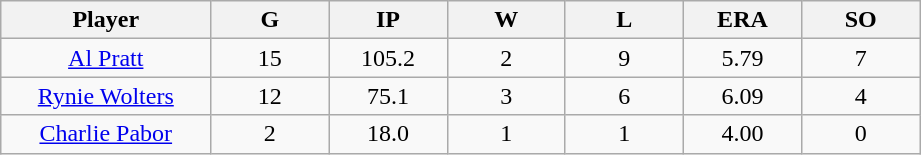<table class="wikitable sortable">
<tr>
<th bgcolor="#DDDDFF" width="16%">Player</th>
<th bgcolor="#DDDDFF" width="9%">G</th>
<th bgcolor="#DDDDFF" width="9%">IP</th>
<th bgcolor="#DDDDFF" width="9%">W</th>
<th bgcolor="#DDDDFF" width="9%">L</th>
<th bgcolor="#DDDDFF" width="9%">ERA</th>
<th bgcolor="#DDDDFF" width="9%">SO</th>
</tr>
<tr align=center>
<td><a href='#'>Al Pratt</a></td>
<td>15</td>
<td>105.2</td>
<td>2</td>
<td>9</td>
<td>5.79</td>
<td>7</td>
</tr>
<tr align=center>
<td><a href='#'>Rynie Wolters</a></td>
<td>12</td>
<td>75.1</td>
<td>3</td>
<td>6</td>
<td>6.09</td>
<td>4</td>
</tr>
<tr align=center>
<td><a href='#'>Charlie Pabor</a></td>
<td>2</td>
<td>18.0</td>
<td>1</td>
<td>1</td>
<td>4.00</td>
<td>0</td>
</tr>
</table>
